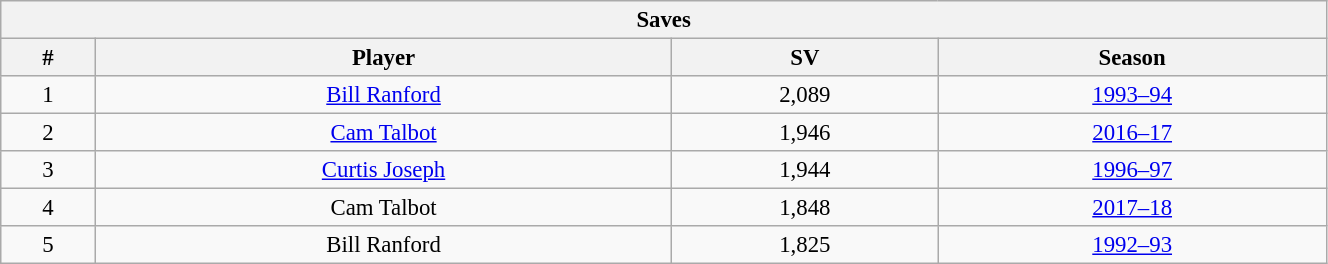<table class="wikitable" style="text-align: center; font-size: 95%" width="70%">
<tr>
<th colspan="4">Saves</th>
</tr>
<tr>
<th>#</th>
<th>Player</th>
<th>SV</th>
<th>Season</th>
</tr>
<tr>
<td>1</td>
<td><a href='#'>Bill Ranford</a></td>
<td>2,089</td>
<td><a href='#'>1993–94</a></td>
</tr>
<tr>
<td>2</td>
<td><a href='#'>Cam Talbot</a></td>
<td>1,946</td>
<td><a href='#'>2016–17</a></td>
</tr>
<tr>
<td>3</td>
<td><a href='#'>Curtis Joseph</a></td>
<td>1,944</td>
<td><a href='#'>1996–97</a></td>
</tr>
<tr>
<td>4</td>
<td>Cam Talbot</td>
<td>1,848</td>
<td><a href='#'>2017–18</a></td>
</tr>
<tr>
<td>5</td>
<td>Bill Ranford</td>
<td>1,825</td>
<td><a href='#'>1992–93</a></td>
</tr>
</table>
